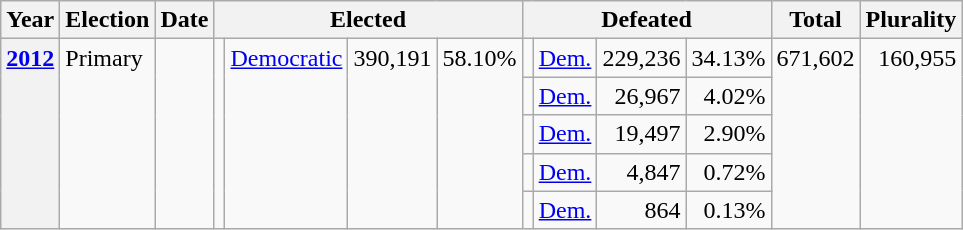<table class="wikitable">
<tr>
<th>Year</th>
<th>Election</th>
<th>Date</th>
<th colspan="4">Elected</th>
<th colspan="4">Defeated</th>
<th>Total</th>
<th>Plurality</th>
</tr>
<tr>
<th rowspan="10" valign="top"><a href='#'>2012</a></th>
<td rowspan="10" valign="top">Primary</td>
<td rowspan="10" valign="top"></td>
<td rowspan="10" valign="top"></td>
<td valign="top" rowspan="10" ><a href='#'>Democratic</a></td>
<td rowspan="10" valign="top" align="right">390,191</td>
<td rowspan="10" valign="top" align="right">58.10%</td>
<td valign="top"></td>
<td valign="top" ><a href='#'>Dem.</a></td>
<td valign="top" align="right">229,236</td>
<td valign="top" align="right">34.13%</td>
<td rowspan="10" valign="top" align="right">671,602</td>
<td rowspan="10" valign="top" align="right">160,955</td>
</tr>
<tr>
<td valign="top"></td>
<td valign="top" ><a href='#'>Dem.</a></td>
<td valign="top" align="right">26,967</td>
<td valign="top" align="right">4.02%</td>
</tr>
<tr>
<td valign="top"></td>
<td valign="top" ><a href='#'>Dem.</a></td>
<td valign="top" align="right">19,497</td>
<td valign="top" align="right">2.90%</td>
</tr>
<tr>
<td valign="top"></td>
<td valign="top" ><a href='#'>Dem.</a></td>
<td valign="top" align="right">4,847</td>
<td valign="top" align="right">0.72%</td>
</tr>
<tr>
<td valign="top"></td>
<td valign="top" ><a href='#'>Dem.</a></td>
<td valign="top" align="right">864</td>
<td valign="top" align="right">0.13%</td>
</tr>
</table>
